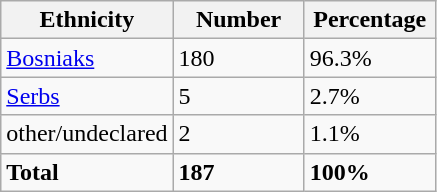<table class="wikitable">
<tr>
<th width="100px">Ethnicity</th>
<th width="80px">Number</th>
<th width="80px">Percentage</th>
</tr>
<tr>
<td><a href='#'>Bosniaks</a></td>
<td>180</td>
<td>96.3%</td>
</tr>
<tr>
<td><a href='#'>Serbs</a></td>
<td>5</td>
<td>2.7%</td>
</tr>
<tr>
<td>other/undeclared</td>
<td>2</td>
<td>1.1%</td>
</tr>
<tr>
<td><strong>Total</strong></td>
<td><strong>187</strong></td>
<td><strong>100%</strong></td>
</tr>
</table>
